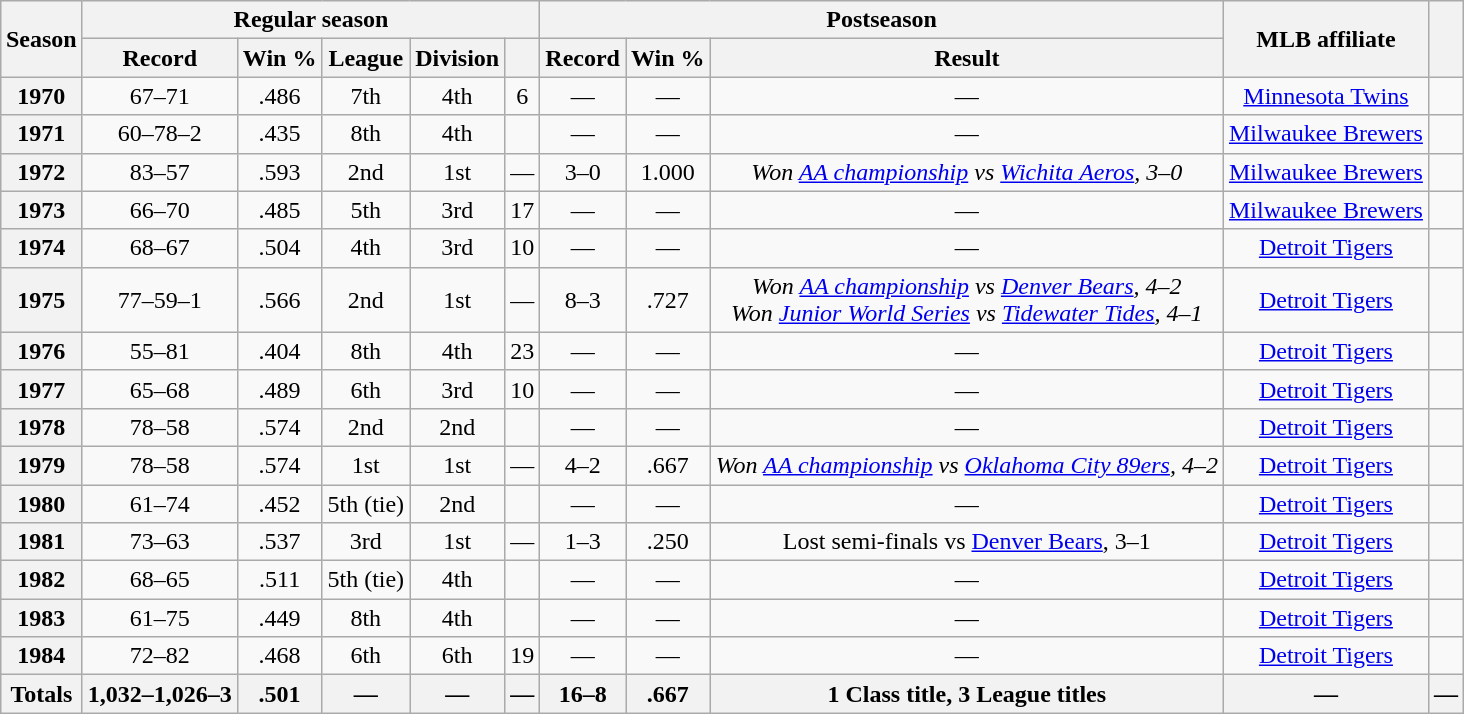<table class="wikitable sortable plainrowheaders" style="margin: 1em auto 1em auto; text-align:center;">
<tr>
<th rowspan="2" scope="col">Season</th>
<th colspan="5" scope="col">Regular season</th>
<th colspan="3" scope="col">Postseason</th>
<th rowspan="2" scope="col">MLB affiliate</th>
<th rowspan="2" scope="col" class="unsortable"></th>
</tr>
<tr>
<th scope="col">Record</th>
<th scope="col">Win %</th>
<th scope="col">League</th>
<th scope="col">Division</th>
<th scope="col"></th>
<th scope="col">Record</th>
<th scope="col">Win %</th>
<th scope="col" class="unsortable">Result</th>
</tr>
<tr>
<th scope="row" style="text-align:center">1970</th>
<td>67–71</td>
<td>.486</td>
<td>7th</td>
<td>4th</td>
<td>6</td>
<td>—</td>
<td>—</td>
<td>—</td>
<td><a href='#'>Minnesota Twins</a></td>
<td></td>
</tr>
<tr>
<th scope="row" style="text-align:center">1971</th>
<td>60–78–2</td>
<td>.435</td>
<td>8th</td>
<td>4th</td>
<td></td>
<td>—</td>
<td>—</td>
<td>—</td>
<td><a href='#'>Milwaukee Brewers</a></td>
<td></td>
</tr>
<tr>
<th scope="row" style="text-align:center">1972</th>
<td>83–57</td>
<td>.593</td>
<td>2nd</td>
<td>1st</td>
<td>—</td>
<td>3–0</td>
<td>1.000</td>
<td><em>Won <a href='#'>AA championship</a> vs <a href='#'>Wichita Aeros</a>, 3–0</em></td>
<td><a href='#'>Milwaukee Brewers</a></td>
<td></td>
</tr>
<tr>
<th scope="row" style="text-align:center">1973</th>
<td>66–70</td>
<td>.485</td>
<td>5th</td>
<td>3rd</td>
<td>17</td>
<td>—</td>
<td>—</td>
<td>—</td>
<td><a href='#'>Milwaukee Brewers</a></td>
<td></td>
</tr>
<tr>
<th scope="row" style="text-align:center">1974</th>
<td>68–67</td>
<td>.504</td>
<td>4th</td>
<td>3rd</td>
<td>10</td>
<td>—</td>
<td>—</td>
<td>—</td>
<td><a href='#'>Detroit Tigers</a></td>
<td></td>
</tr>
<tr>
<th scope="row" style="text-align:center">1975</th>
<td>77–59–1</td>
<td>.566</td>
<td>2nd</td>
<td>1st</td>
<td>—</td>
<td>8–3</td>
<td>.727</td>
<td><em>Won <a href='#'>AA championship</a> vs <a href='#'>Denver Bears</a>, 4–2</em><br><em>Won <a href='#'>Junior World Series</a> vs <a href='#'>Tidewater Tides</a>, 4–1</em></td>
<td><a href='#'>Detroit Tigers</a></td>
<td></td>
</tr>
<tr>
<th scope="row" style="text-align:center">1976</th>
<td>55–81</td>
<td>.404</td>
<td>8th</td>
<td>4th</td>
<td>23</td>
<td>—</td>
<td>—</td>
<td>—</td>
<td><a href='#'>Detroit Tigers</a></td>
<td></td>
</tr>
<tr>
<th scope="row" style="text-align:center">1977</th>
<td>65–68</td>
<td>.489</td>
<td>6th</td>
<td>3rd</td>
<td>10</td>
<td>—</td>
<td>—</td>
<td>—</td>
<td><a href='#'>Detroit Tigers</a></td>
<td></td>
</tr>
<tr>
<th scope="row" style="text-align:center">1978</th>
<td>78–58</td>
<td>.574</td>
<td>2nd</td>
<td>2nd</td>
<td></td>
<td>—</td>
<td>—</td>
<td>—</td>
<td><a href='#'>Detroit Tigers</a></td>
<td></td>
</tr>
<tr>
<th scope="row" style="text-align:center">1979</th>
<td>78–58</td>
<td>.574</td>
<td>1st</td>
<td>1st</td>
<td>—</td>
<td>4–2</td>
<td>.667</td>
<td><em>Won <a href='#'>AA championship</a> vs <a href='#'>Oklahoma City 89ers</a>, 4–2</em></td>
<td><a href='#'>Detroit Tigers</a></td>
<td></td>
</tr>
<tr>
<th scope="row" style="text-align:center">1980</th>
<td>61–74</td>
<td>.452</td>
<td>5th (tie)</td>
<td>2nd</td>
<td></td>
<td>—</td>
<td>—</td>
<td>—</td>
<td><a href='#'>Detroit Tigers</a></td>
<td></td>
</tr>
<tr>
<th scope="row" style="text-align:center">1981</th>
<td>73–63</td>
<td>.537</td>
<td>3rd</td>
<td>1st</td>
<td>—</td>
<td>1–3</td>
<td>.250</td>
<td>Lost semi-finals vs <a href='#'>Denver Bears</a>, 3–1</td>
<td><a href='#'>Detroit Tigers</a></td>
<td></td>
</tr>
<tr>
<th scope="row" style="text-align:center">1982</th>
<td>68–65</td>
<td>.511</td>
<td>5th (tie)</td>
<td>4th</td>
<td></td>
<td>—</td>
<td>—</td>
<td>—</td>
<td><a href='#'>Detroit Tigers</a></td>
<td></td>
</tr>
<tr>
<th scope="row" style="text-align:center">1983</th>
<td>61–75</td>
<td>.449</td>
<td>8th</td>
<td>4th</td>
<td></td>
<td>—</td>
<td>—</td>
<td>—</td>
<td><a href='#'>Detroit Tigers</a></td>
<td></td>
</tr>
<tr>
<th scope="row" style="text-align:center">1984</th>
<td>72–82</td>
<td>.468</td>
<td>6th</td>
<td>6th</td>
<td>19</td>
<td>—</td>
<td>—</td>
<td>—</td>
<td><a href='#'>Detroit Tigers</a></td>
<td></td>
</tr>
<tr>
<th scope="row" style="text-align:center"><strong>Totals</strong></th>
<th>1,032–1,026–3</th>
<th>.501</th>
<th>—</th>
<th>—</th>
<th>—</th>
<th>16–8</th>
<th>.667</th>
<th>1 Class title, 3 League titles</th>
<th>—</th>
<th>—</th>
</tr>
</table>
